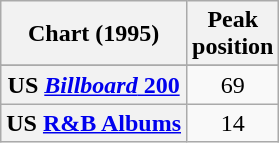<table class="wikitable sortable plainrowheaders">
<tr>
<th scope="col">Chart (1995)</th>
<th scope="col">Peak<br>position</th>
</tr>
<tr>
</tr>
<tr>
<th scope="row">US <a href='#'><em>Billboard</em> 200</a></th>
<td align="center">69</td>
</tr>
<tr>
<th scope="row">US <a href='#'>R&B Albums</a></th>
<td align="center">14</td>
</tr>
</table>
